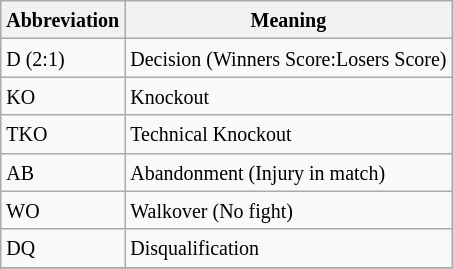<table class="wikitable">
<tr>
<th><small>Abbreviation</small></th>
<th><small>Meaning</small></th>
</tr>
<tr>
<td><small>D (2:1)</small></td>
<td><small>Decision (Winners Score:Losers Score)</small></td>
</tr>
<tr>
<td><small>KO</small></td>
<td><small>Knockout</small></td>
</tr>
<tr>
<td><small>TKO</small></td>
<td><small>Technical Knockout</small></td>
</tr>
<tr>
<td><small>AB</small></td>
<td><small>Abandonment (Injury in match)</small></td>
</tr>
<tr>
<td><small>WO</small></td>
<td><small>Walkover (No fight)</small></td>
</tr>
<tr>
<td><small>DQ</small></td>
<td><small>Disqualification</small></td>
</tr>
<tr>
</tr>
</table>
